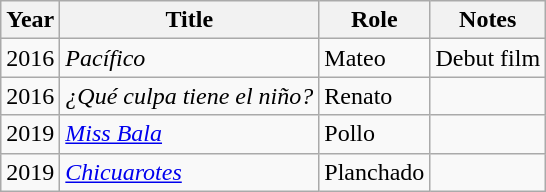<table class="wikitable sortable">
<tr>
<th>Year</th>
<th>Title</th>
<th>Role</th>
<th class="unsortable">Notes</th>
</tr>
<tr>
<td>2016</td>
<td><em>Pacífico</em></td>
<td>Mateo</td>
<td>Debut film</td>
</tr>
<tr>
<td>2016</td>
<td><em>¿Qué culpa tiene el niño? </em></td>
<td>Renato</td>
<td></td>
</tr>
<tr>
<td>2019</td>
<td><em><a href='#'>Miss Bala</a></em></td>
<td>Pollo</td>
<td></td>
</tr>
<tr>
<td>2019</td>
<td><em><a href='#'>Chicuarotes</a></em></td>
<td>Planchado</td>
<td></td>
</tr>
</table>
